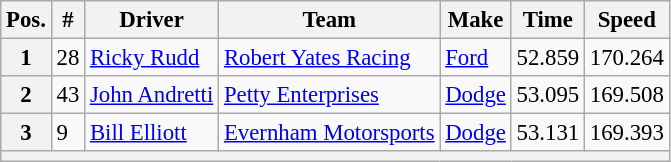<table class="wikitable" style="font-size:95%">
<tr>
<th>Pos.</th>
<th>#</th>
<th>Driver</th>
<th>Team</th>
<th>Make</th>
<th>Time</th>
<th>Speed</th>
</tr>
<tr>
<th>1</th>
<td>28</td>
<td><a href='#'>Ricky Rudd</a></td>
<td><a href='#'>Robert Yates Racing</a></td>
<td><a href='#'>Ford</a></td>
<td>52.859</td>
<td>170.264</td>
</tr>
<tr>
<th>2</th>
<td>43</td>
<td><a href='#'>John Andretti</a></td>
<td><a href='#'>Petty Enterprises</a></td>
<td><a href='#'>Dodge</a></td>
<td>53.095</td>
<td>169.508</td>
</tr>
<tr>
<th>3</th>
<td>9</td>
<td><a href='#'>Bill Elliott</a></td>
<td><a href='#'>Evernham Motorsports</a></td>
<td><a href='#'>Dodge</a></td>
<td>53.131</td>
<td>169.393</td>
</tr>
<tr>
<th colspan="7"></th>
</tr>
</table>
